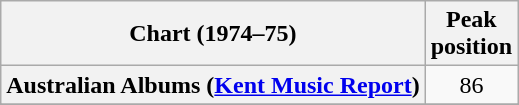<table class="wikitable sortable plainrowheaders" style="text-align:center">
<tr>
<th scope="col">Chart (1974–75)</th>
<th scope="col">Peak<br> position</th>
</tr>
<tr>
<th scope="row">Australian Albums (<a href='#'>Kent Music Report</a>)</th>
<td>86</td>
</tr>
<tr>
</tr>
<tr>
</tr>
<tr>
</tr>
<tr>
</tr>
<tr>
</tr>
</table>
